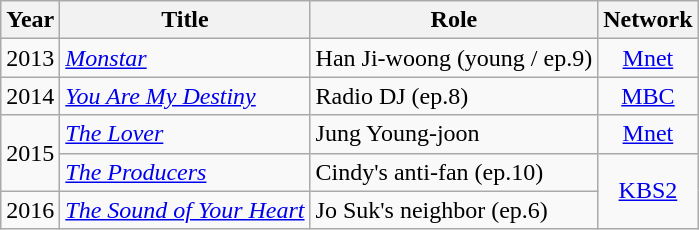<table class="wikitable">
<tr>
<th>Year</th>
<th>Title</th>
<th>Role</th>
<th>Network</th>
</tr>
<tr>
<td>2013</td>
<td><em><a href='#'>Monstar</a></em></td>
<td>Han Ji-woong (young / ep.9)</td>
<td align="center"><a href='#'>Mnet</a></td>
</tr>
<tr>
<td>2014</td>
<td><em><a href='#'>You Are My Destiny</a></em></td>
<td>Radio DJ (ep.8)</td>
<td align="center"><a href='#'>MBC</a></td>
</tr>
<tr>
<td rowspan="2">2015</td>
<td><a href='#'><em>The Lover</em></a></td>
<td>Jung Young-joon</td>
<td align="center"><a href='#'>Mnet</a></td>
</tr>
<tr>
<td><a href='#'><em>The Producers</em></a></td>
<td>Cindy's anti-fan (ep.10)</td>
<td rowspan="2" align="center"><a href='#'>KBS2</a></td>
</tr>
<tr>
<td>2016</td>
<td><a href='#'><em>The Sound of Your Heart</em></a></td>
<td>Jo Suk's neighbor (ep.6)</td>
</tr>
</table>
